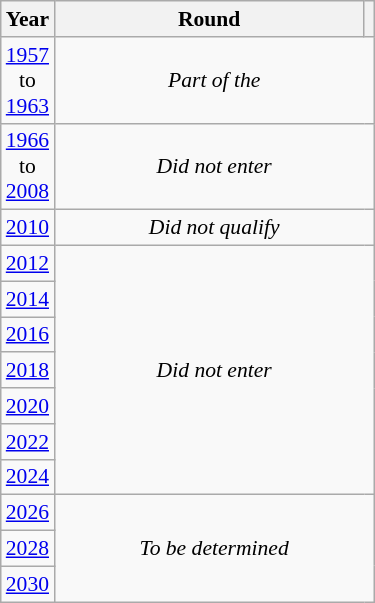<table class="wikitable" style="text-align: center; font-size:90%">
<tr>
<th>Year</th>
<th style="width:200px">Round</th>
<th></th>
</tr>
<tr>
<td><a href='#'>1957</a><br>to<br><a href='#'>1963</a></td>
<td colspan="2"><em>Part of the </em></td>
</tr>
<tr>
<td><a href='#'>1966</a><br>to<br><a href='#'>2008</a></td>
<td colspan="2"><em>Did not enter</em></td>
</tr>
<tr>
<td><a href='#'>2010</a></td>
<td colspan="2"><em>Did not qualify</em></td>
</tr>
<tr>
<td><a href='#'>2012</a></td>
<td colspan="2" rowspan="7"><em>Did not enter</em></td>
</tr>
<tr>
<td><a href='#'>2014</a></td>
</tr>
<tr>
<td><a href='#'>2016</a></td>
</tr>
<tr>
<td><a href='#'>2018</a></td>
</tr>
<tr>
<td><a href='#'>2020</a></td>
</tr>
<tr>
<td><a href='#'>2022</a></td>
</tr>
<tr>
<td><a href='#'>2024</a></td>
</tr>
<tr>
<td><a href='#'>2026</a></td>
<td colspan="2" rowspan="3"><em>To be determined</em></td>
</tr>
<tr>
<td><a href='#'>2028</a></td>
</tr>
<tr>
<td><a href='#'>2030</a></td>
</tr>
</table>
